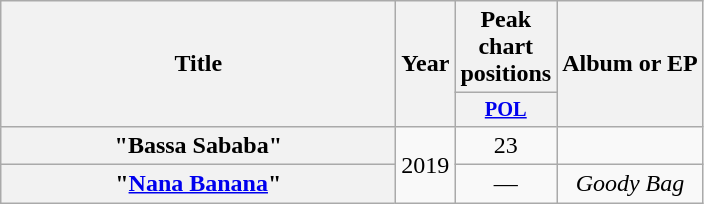<table class="wikitable plainrowheaders" style="text-align:center;">
<tr>
<th rowspan="2" scope="col" style="width:16em;">Title</th>
<th rowspan="2" scope="col" style="width:1em;">Year</th>
<th>Peak chart positions</th>
<th rowspan="2" scope="col">Album or EP</th>
</tr>
<tr>
<th scope="col" style="width:3em;font-size:85%;"><a href='#'>POL</a><br></th>
</tr>
<tr>
<th scope="row">"Bassa Sababa"<br></th>
<td rowspan="2">2019</td>
<td>23</td>
<td></td>
</tr>
<tr>
<th scope="row">"<a href='#'>Nana Banana</a>"</th>
<td>—</td>
<td><em>Goody Bag</em></td>
</tr>
</table>
